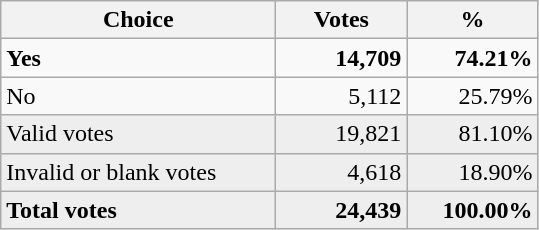<table class="wikitable">
<tr>
<th style=width:11em>Choice</th>
<th style=width:5em>Votes</th>
<th style=width:5em>%</th>
</tr>
<tr>
<td> <strong>Yes</strong></td>
<td style="text-align: right;"><strong>14,709</strong></td>
<td style="text-align: right;"><strong>74.21%</strong></td>
</tr>
<tr>
<td> No</td>
<td style="text-align: right;">5,112</td>
<td style="text-align: right;">25.79%</td>
</tr>
<tr style="background-color:#eeeeee" |>
<td>Valid votes</td>
<td style="text-align: right;">19,821</td>
<td style="text-align: right;">81.10%</td>
</tr>
<tr style="background-color:#eeeeee" |>
<td>Invalid or blank votes</td>
<td style="text-align: right;">4,618</td>
<td style="text-align: right;">18.90%</td>
</tr>
<tr style="background-color:#eeeeee" |>
<td><strong>Total votes </strong></td>
<td style="text-align: right;"><strong>24,439</strong></td>
<td style="text-align: right;"><strong>100.00%</strong></td>
</tr>
</table>
